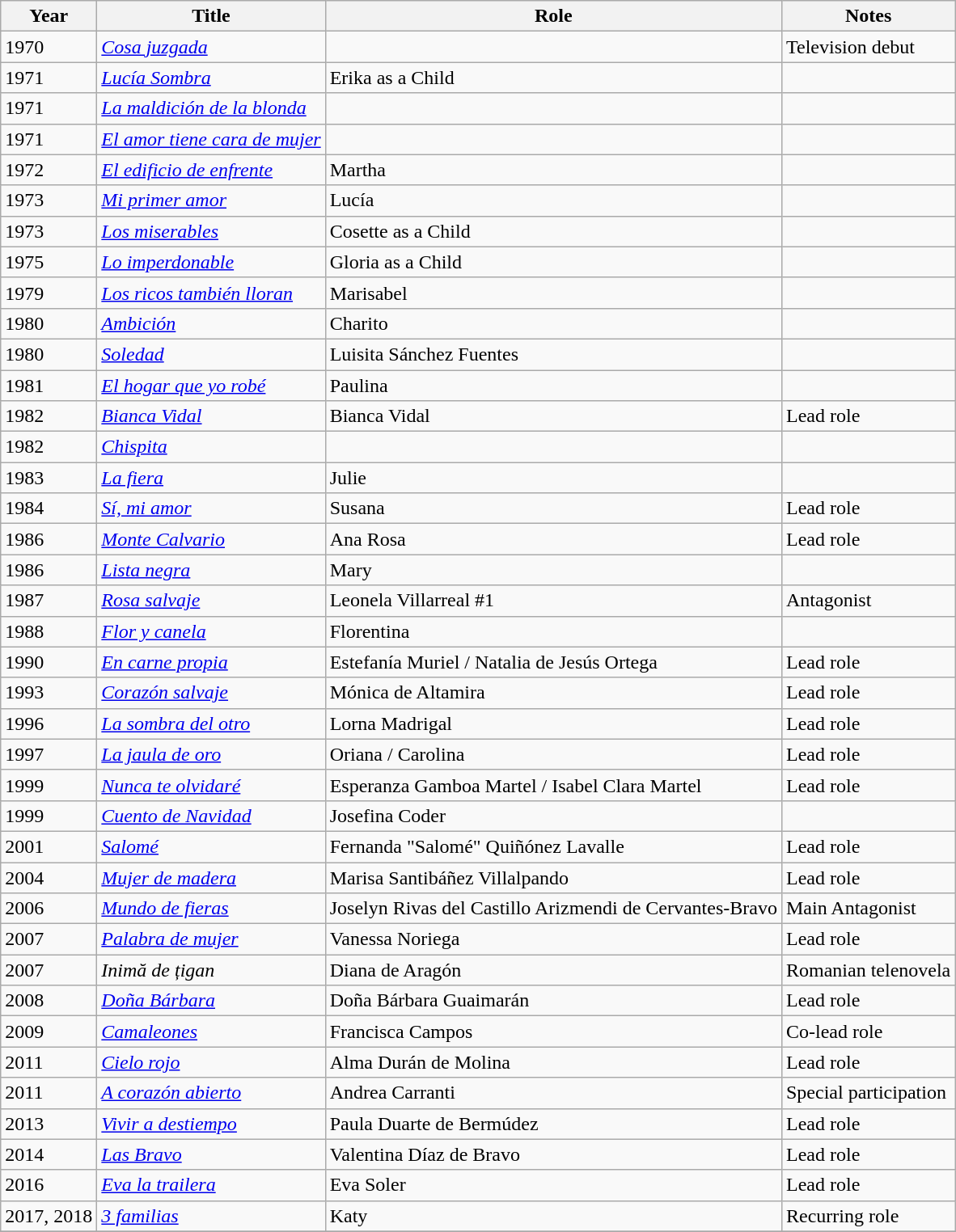<table class="wikitable sortable">
<tr>
<th>Year</th>
<th>Title</th>
<th>Role</th>
<th>Notes</th>
</tr>
<tr>
<td>1970</td>
<td><em><a href='#'>Cosa juzgada</a></em></td>
<td></td>
<td>Television debut</td>
</tr>
<tr>
<td>1971</td>
<td><em><a href='#'>Lucía Sombra</a></em></td>
<td>Erika as a Child</td>
<td></td>
</tr>
<tr>
<td>1971</td>
<td><em><a href='#'>La maldición de la blonda</a></em></td>
<td></td>
<td></td>
</tr>
<tr>
<td>1971</td>
<td><em><a href='#'>El amor tiene cara de mujer</a></em></td>
<td></td>
<td></td>
</tr>
<tr>
<td>1972</td>
<td><em><a href='#'>El edificio de enfrente</a></em></td>
<td>Martha</td>
<td></td>
</tr>
<tr>
<td>1973</td>
<td><em><a href='#'>Mi primer amor</a></em></td>
<td>Lucía</td>
<td></td>
</tr>
<tr>
<td>1973</td>
<td><em><a href='#'>Los miserables</a></em></td>
<td>Cosette as a Child</td>
<td></td>
</tr>
<tr>
<td>1975</td>
<td><em><a href='#'>Lo imperdonable</a></em></td>
<td>Gloria as a Child</td>
<td></td>
</tr>
<tr>
<td>1979</td>
<td><em><a href='#'>Los ricos también lloran</a></em></td>
<td>Marisabel</td>
<td></td>
</tr>
<tr>
<td>1980</td>
<td><em><a href='#'>Ambición</a></em></td>
<td>Charito</td>
<td></td>
</tr>
<tr>
<td>1980</td>
<td><em><a href='#'>Soledad</a></em></td>
<td>Luisita Sánchez Fuentes</td>
<td></td>
</tr>
<tr>
<td>1981</td>
<td><em><a href='#'>El hogar que yo robé</a></em></td>
<td>Paulina</td>
<td></td>
</tr>
<tr>
<td>1982</td>
<td><em><a href='#'>Bianca Vidal</a></em></td>
<td>Bianca Vidal</td>
<td>Lead role</td>
</tr>
<tr>
<td>1982</td>
<td><em><a href='#'>Chispita</a></em></td>
<td></td>
<td></td>
</tr>
<tr>
<td>1983</td>
<td><em><a href='#'>La fiera</a> </em></td>
<td>Julie</td>
<td></td>
</tr>
<tr>
<td>1984</td>
<td><em><a href='#'>Sí, mi amor</a></em></td>
<td>Susana</td>
<td>Lead role</td>
</tr>
<tr>
<td>1986</td>
<td><em><a href='#'>Monte Calvario</a></em></td>
<td>Ana Rosa</td>
<td>Lead role</td>
</tr>
<tr>
<td>1986</td>
<td><em><a href='#'>Lista negra</a></em></td>
<td>Mary</td>
<td></td>
</tr>
<tr>
<td>1987</td>
<td><em><a href='#'>Rosa salvaje</a></em></td>
<td>Leonela Villarreal #1</td>
<td>Antagonist</td>
</tr>
<tr>
<td>1988</td>
<td><em><a href='#'>Flor y canela</a></em></td>
<td>Florentina</td>
<td></td>
</tr>
<tr>
<td>1990</td>
<td><em><a href='#'>En carne propia</a></em></td>
<td>Estefanía Muriel / Natalia de Jesús Ortega</td>
<td>Lead role</td>
</tr>
<tr>
<td>1993</td>
<td><em><a href='#'>Corazón salvaje</a></em></td>
<td>Mónica de Altamira</td>
<td>Lead role</td>
</tr>
<tr>
<td>1996</td>
<td><em><a href='#'>La sombra del otro</a></em></td>
<td>Lorna Madrigal</td>
<td>Lead role</td>
</tr>
<tr>
<td>1997</td>
<td><em><a href='#'>La jaula de oro</a></em></td>
<td>Oriana / Carolina</td>
<td>Lead role</td>
</tr>
<tr>
<td>1999</td>
<td><em><a href='#'>Nunca te olvidaré</a></em></td>
<td>Esperanza Gamboa Martel / Isabel Clara Martel</td>
<td>Lead role</td>
</tr>
<tr>
<td>1999</td>
<td><em><a href='#'>Cuento de Navidad</a></em></td>
<td>Josefina Coder</td>
<td></td>
</tr>
<tr>
<td>2001</td>
<td><em><a href='#'>Salomé</a></em></td>
<td>Fernanda "Salomé" Quiñónez Lavalle</td>
<td>Lead role</td>
</tr>
<tr>
<td>2004</td>
<td><em><a href='#'>Mujer de madera</a></em></td>
<td>Marisa Santibáñez Villalpando</td>
<td>Lead role</td>
</tr>
<tr>
<td>2006</td>
<td><em><a href='#'>Mundo de fieras</a></em></td>
<td>Joselyn Rivas del Castillo Arizmendi de Cervantes-Bravo</td>
<td>Main Antagonist</td>
</tr>
<tr>
<td>2007</td>
<td><em><a href='#'>Palabra de mujer</a></em></td>
<td>Vanessa Noriega</td>
<td>Lead role</td>
</tr>
<tr>
<td>2007</td>
<td><em>Inimă de țigan</em></td>
<td>Diana de Aragón</td>
<td>Romanian telenovela</td>
</tr>
<tr>
<td>2008</td>
<td><em><a href='#'>Doña Bárbara</a></em></td>
<td>Doña Bárbara Guaimarán</td>
<td>Lead role</td>
</tr>
<tr>
<td>2009</td>
<td><em><a href='#'>Camaleones</a></em></td>
<td>Francisca Campos</td>
<td>Co-lead role</td>
</tr>
<tr>
<td>2011</td>
<td><em><a href='#'>Cielo rojo</a></em></td>
<td>Alma Durán de Molina</td>
<td>Lead role</td>
</tr>
<tr>
<td>2011</td>
<td><em><a href='#'>A corazón abierto</a></em></td>
<td>Andrea Carranti</td>
<td>Special participation</td>
</tr>
<tr>
<td>2013</td>
<td><em><a href='#'>Vivir a destiempo</a></em></td>
<td>Paula Duarte de Bermúdez</td>
<td>Lead role</td>
</tr>
<tr>
<td>2014</td>
<td><em><a href='#'>Las Bravo</a></em></td>
<td>Valentina Díaz de Bravo</td>
<td>Lead role</td>
</tr>
<tr>
<td>2016</td>
<td><em><a href='#'>Eva la trailera</a></em></td>
<td>Eva Soler</td>
<td>Lead role</td>
</tr>
<tr>
<td>2017, 2018</td>
<td><em><a href='#'>3 familias</a></em></td>
<td>Katy</td>
<td>Recurring role</td>
</tr>
<tr>
</tr>
</table>
